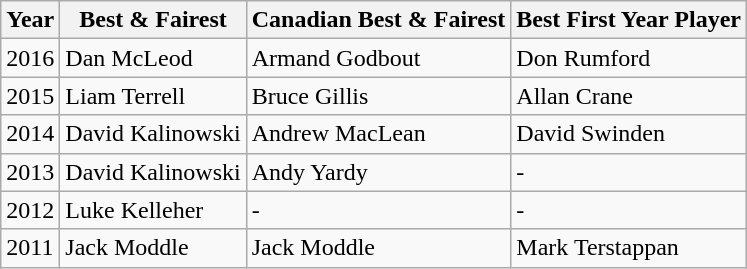<table class="wikitable">
<tr>
<th>Year</th>
<th>Best & Fairest</th>
<th>Canadian Best & Fairest</th>
<th>Best First Year Player</th>
</tr>
<tr>
<td>2016</td>
<td>Dan McLeod</td>
<td>Armand Godbout</td>
<td>Don Rumford</td>
</tr>
<tr>
<td>2015</td>
<td>Liam Terrell</td>
<td>Bruce Gillis</td>
<td>Allan Crane</td>
</tr>
<tr>
<td>2014</td>
<td>David Kalinowski</td>
<td>Andrew MacLean</td>
<td>David Swinden</td>
</tr>
<tr>
<td>2013</td>
<td>David Kalinowski</td>
<td>Andy Yardy</td>
<td>-</td>
</tr>
<tr>
<td>2012</td>
<td>Luke Kelleher</td>
<td>-</td>
<td>-</td>
</tr>
<tr>
<td>2011</td>
<td>Jack Moddle</td>
<td>Jack Moddle</td>
<td>Mark Terstappan</td>
</tr>
</table>
